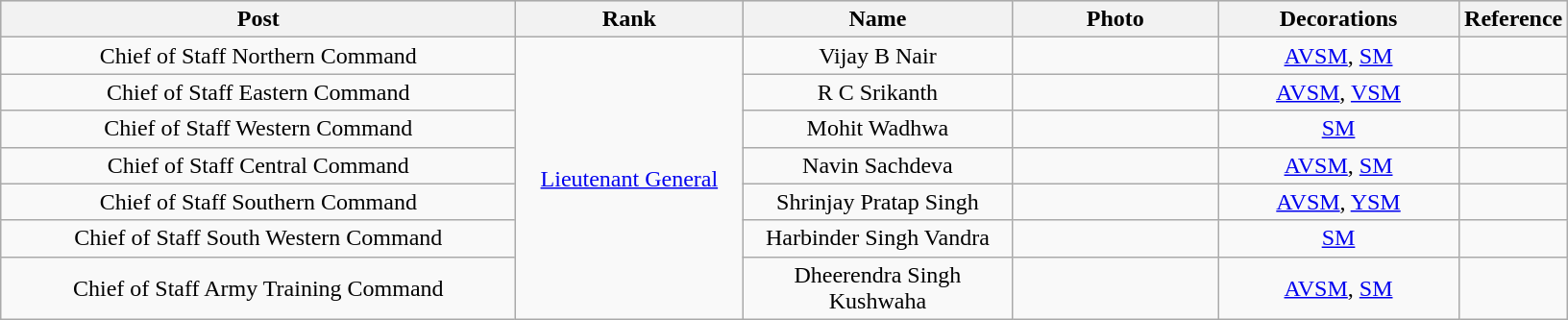<table class="wikitable" style="text-align:center">
<tr style="background:#cccccc">
<th scope="col" style="width: 350px;">Post</th>
<th scope="col" style="width: 150px;">Rank</th>
<th scope="col" style="width: 180px;">Name</th>
<th scope="col" style="width: 135px;">Photo</th>
<th scope="col" style="width: 160px;">Decorations</th>
<th scope="col" style="width: 5px;">Reference</th>
</tr>
<tr>
<td>Chief of Staff Northern Command</td>
<td rowspan="7"><a href='#'>Lieutenant General</a></td>
<td>Vijay B Nair</td>
<td></td>
<td><a href='#'>AVSM</a>, <a href='#'>SM</a></td>
<td></td>
</tr>
<tr>
<td>Chief of Staff Eastern Command</td>
<td>R C Srikanth</td>
<td></td>
<td><a href='#'>AVSM</a>, <a href='#'>VSM</a></td>
<td></td>
</tr>
<tr>
<td>Chief of Staff Western Command</td>
<td>Mohit Wadhwa</td>
<td></td>
<td><a href='#'>SM</a></td>
<td></td>
</tr>
<tr>
<td>Chief of Staff Central Command</td>
<td>Navin Sachdeva</td>
<td></td>
<td><a href='#'>AVSM</a>, <a href='#'>SM</a></td>
<td></td>
</tr>
<tr>
<td>Chief of Staff Southern Command</td>
<td>Shrinjay Pratap Singh</td>
<td></td>
<td><a href='#'>AVSM</a>, <a href='#'>YSM</a></td>
<td></td>
</tr>
<tr>
<td>Chief of Staff South Western Command</td>
<td>Harbinder Singh Vandra</td>
<td></td>
<td><a href='#'>SM</a></td>
<td></td>
</tr>
<tr>
<td>Chief of Staff Army Training Command</td>
<td>Dheerendra Singh Kushwaha</td>
<td></td>
<td><a href='#'>AVSM</a>, <a href='#'>SM</a></td>
<td></td>
</tr>
</table>
